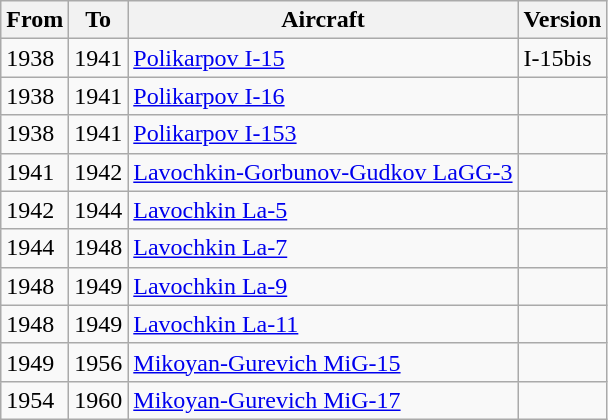<table class="wikitable">
<tr>
<th>From</th>
<th>To</th>
<th>Aircraft</th>
<th>Version</th>
</tr>
<tr>
<td>1938</td>
<td>1941</td>
<td><a href='#'>Polikarpov I-15</a></td>
<td>I-15bis</td>
</tr>
<tr>
<td>1938</td>
<td>1941</td>
<td><a href='#'>Polikarpov I-16</a></td>
<td></td>
</tr>
<tr>
<td>1938</td>
<td>1941</td>
<td><a href='#'>Polikarpov I-153</a></td>
<td></td>
</tr>
<tr>
<td>1941</td>
<td>1942</td>
<td><a href='#'>Lavochkin-Gorbunov-Gudkov LaGG-3</a></td>
<td></td>
</tr>
<tr>
<td>1942</td>
<td>1944</td>
<td><a href='#'>Lavochkin La-5</a></td>
<td></td>
</tr>
<tr>
<td>1944</td>
<td>1948</td>
<td><a href='#'>Lavochkin La-7</a></td>
<td></td>
</tr>
<tr>
<td>1948</td>
<td>1949</td>
<td><a href='#'>Lavochkin La-9</a></td>
<td></td>
</tr>
<tr>
<td>1948</td>
<td>1949</td>
<td><a href='#'>Lavochkin La-11</a></td>
<td></td>
</tr>
<tr>
<td>1949</td>
<td>1956</td>
<td><a href='#'>Mikoyan-Gurevich MiG-15</a></td>
<td></td>
</tr>
<tr>
<td>1954</td>
<td>1960</td>
<td><a href='#'>Mikoyan-Gurevich MiG-17</a></td>
<td></td>
</tr>
</table>
